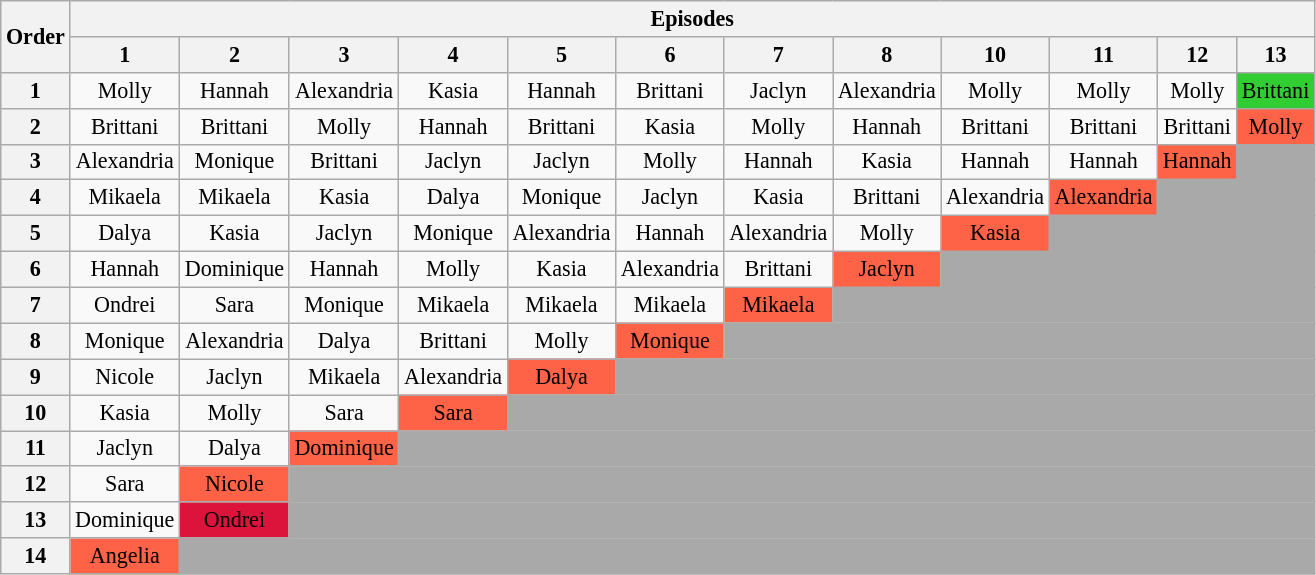<table class="wikitable" style="text-align:center; font-size:92%">
<tr>
<th rowspan=2>Order</th>
<th colspan="12">Episodes</th>
</tr>
<tr>
<th>1</th>
<th>2</th>
<th>3</th>
<th>4</th>
<th>5</th>
<th>6</th>
<th>7</th>
<th>8</th>
<th>10</th>
<th>11</th>
<th>12</th>
<th>13</th>
</tr>
<tr>
<th>1</th>
<td>Molly</td>
<td>Hannah</td>
<td>Alexandria</td>
<td>Kasia</td>
<td>Hannah</td>
<td>Brittani</td>
<td>Jaclyn</td>
<td>Alexandria</td>
<td>Molly</td>
<td>Molly</td>
<td>Molly</td>
<td style="background:limegreen;">Brittani</td>
</tr>
<tr>
<th>2</th>
<td>Brittani</td>
<td>Brittani</td>
<td>Molly</td>
<td>Hannah</td>
<td>Brittani</td>
<td>Kasia</td>
<td>Molly</td>
<td>Hannah</td>
<td>Brittani</td>
<td>Brittani</td>
<td>Brittani</td>
<td style="background:tomato;">Molly</td>
</tr>
<tr>
<th>3</th>
<td>Alexandria</td>
<td>Monique</td>
<td>Brittani</td>
<td>Jaclyn</td>
<td>Jaclyn</td>
<td>Molly</td>
<td>Hannah</td>
<td>Kasia</td>
<td>Hannah</td>
<td>Hannah</td>
<td style="background:tomato;">Hannah</td>
<td style="background:darkgrey;"></td>
</tr>
<tr>
<th>4</th>
<td>Mikaela</td>
<td>Mikaela</td>
<td>Kasia</td>
<td>Dalya</td>
<td>Monique</td>
<td>Jaclyn</td>
<td>Kasia</td>
<td>Brittani</td>
<td>Alexandria</td>
<td style="background:tomato;">Alexandria</td>
<td colspan="2" style="background:darkgrey;"></td>
</tr>
<tr>
<th>5</th>
<td>Dalya</td>
<td>Kasia</td>
<td>Jaclyn</td>
<td>Monique</td>
<td>Alexandria</td>
<td>Hannah</td>
<td>Alexandria</td>
<td>Molly</td>
<td style="background:tomato;">Kasia</td>
<td colspan="3" style="background:darkgrey;"></td>
</tr>
<tr>
<th>6</th>
<td>Hannah</td>
<td>Dominique</td>
<td>Hannah</td>
<td>Molly</td>
<td>Kasia</td>
<td>Alexandria</td>
<td>Brittani</td>
<td style="background:tomato;">Jaclyn</td>
<td colspan="4" style="background:darkgrey;"></td>
</tr>
<tr>
<th>7</th>
<td>Ondrei</td>
<td>Sara</td>
<td>Monique</td>
<td>Mikaela</td>
<td>Mikaela</td>
<td>Mikaela</td>
<td style="background:tomato;">Mikaela</td>
<td colspan="5" style="background:darkgrey;"></td>
</tr>
<tr>
<th>8</th>
<td>Monique</td>
<td>Alexandria</td>
<td>Dalya</td>
<td>Brittani</td>
<td>Molly</td>
<td style="background:tomato;">Monique</td>
<td colspan="6" style="background:darkgrey;"></td>
</tr>
<tr>
<th>9</th>
<td>Nicole</td>
<td>Jaclyn</td>
<td>Mikaela</td>
<td>Alexandria</td>
<td style="background:tomato;">Dalya</td>
<td colspan="7" style="background:darkgrey;"></td>
</tr>
<tr>
<th>10</th>
<td Jacyln>Kasia</td>
<td>Molly</td>
<td>Sara</td>
<td style="background:tomato;">Sara</td>
<td colspan="8" style="background:darkgrey;"></td>
</tr>
<tr>
<th>11</th>
<td>Jaclyn</td>
<td>Dalya</td>
<td style="background:tomato;">Dominique</td>
<td colspan="9" style="background:darkgrey;"></td>
</tr>
<tr>
<th>12</th>
<td>Sara</td>
<td style="background:tomato;">Nicole</td>
<td colspan="10" style="background:darkgrey;"></td>
</tr>
<tr>
<th>13</th>
<td>Dominique</td>
<td style="background:crimson;"><span>Ondrei</span></td>
<td colspan="10" style="background:darkgrey;"></td>
</tr>
<tr>
<th>14</th>
<td style="background:tomato;">Angelia</td>
<td colspan="11" style="background:darkgrey;"></td>
</tr>
</table>
